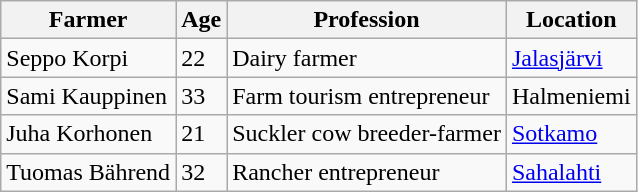<table class="wikitable">
<tr>
<th>Farmer</th>
<th>Age</th>
<th>Profession</th>
<th>Location</th>
</tr>
<tr>
<td>Seppo Korpi</td>
<td>22</td>
<td>Dairy farmer</td>
<td><a href='#'>Jalasjärvi</a></td>
</tr>
<tr>
<td>Sami Kauppinen</td>
<td>33</td>
<td>Farm tourism entrepreneur</td>
<td>Halmeniemi</td>
</tr>
<tr>
<td>Juha Korhonen</td>
<td>21</td>
<td>Suckler cow breeder-farmer</td>
<td><a href='#'>Sotkamo</a></td>
</tr>
<tr>
<td>Tuomas Bährend</td>
<td>32</td>
<td>Rancher entrepreneur</td>
<td><a href='#'>Sahalahti</a></td>
</tr>
</table>
